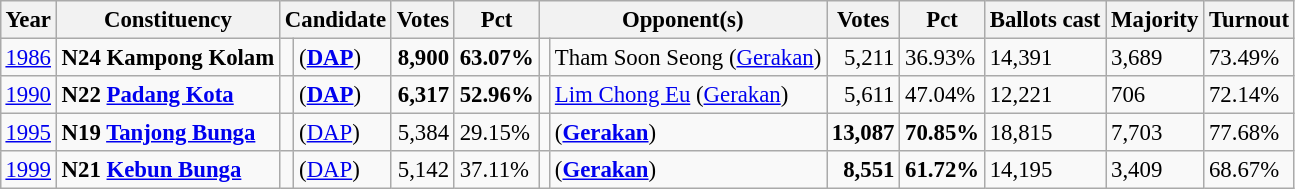<table class="wikitable" style="margin:0.5em ; font-size:95%">
<tr>
<th>Year</th>
<th>Constituency</th>
<th colspan=2>Candidate</th>
<th>Votes</th>
<th>Pct</th>
<th colspan=2>Opponent(s)</th>
<th>Votes</th>
<th>Pct</th>
<th>Ballots cast</th>
<th>Majority</th>
<th>Turnout</th>
</tr>
<tr>
<td><a href='#'>1986</a></td>
<td><strong>N24 Kampong Kolam</strong></td>
<td></td>
<td> (<a href='#'><strong>DAP</strong></a>)</td>
<td align="right"><strong>8,900</strong></td>
<td><strong>63.07%</strong></td>
<td></td>
<td>Tham Soon Seong (<a href='#'>Gerakan</a>)</td>
<td align="right">5,211</td>
<td>36.93%</td>
<td>14,391</td>
<td>3,689</td>
<td>73.49%</td>
</tr>
<tr>
<td><a href='#'>1990</a></td>
<td><strong>N22 <a href='#'>Padang Kota</a></strong></td>
<td></td>
<td> (<a href='#'><strong>DAP</strong></a>)</td>
<td align="right"><strong>6,317</strong></td>
<td><strong>52.96%</strong></td>
<td></td>
<td><a href='#'>Lim Chong Eu</a> (<a href='#'>Gerakan</a>)</td>
<td align="right">5,611</td>
<td>47.04%</td>
<td>12,221</td>
<td>706</td>
<td>72.14%</td>
</tr>
<tr>
<td><a href='#'>1995</a></td>
<td><strong>N19 <a href='#'>Tanjong Bunga</a></strong></td>
<td></td>
<td> (<a href='#'>DAP</a>)</td>
<td align="right">5,384</td>
<td>29.15%</td>
<td></td>
<td> (<a href='#'><strong>Gerakan</strong></a>)</td>
<td align="right"><strong>13,087</strong></td>
<td><strong>70.85%</strong></td>
<td>18,815</td>
<td>7,703</td>
<td>77.68%</td>
</tr>
<tr>
<td><a href='#'>1999</a></td>
<td><strong>N21 <a href='#'>Kebun Bunga</a></strong></td>
<td></td>
<td> (<a href='#'>DAP</a>)</td>
<td align="right">5,142</td>
<td>37.11%</td>
<td></td>
<td> (<a href='#'><strong>Gerakan</strong></a>)</td>
<td align="right"><strong>8,551</strong></td>
<td><strong>61.72%</strong></td>
<td>14,195</td>
<td>3,409</td>
<td>68.67%</td>
</tr>
</table>
